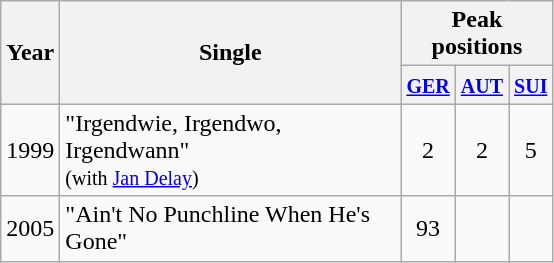<table class="wikitable">
<tr>
<th align="center" rowspan="2" width="10">Year</th>
<th align="center" rowspan="2" width="220">Single</th>
<th align="center" colspan="3" width="30">Peak positions</th>
</tr>
<tr>
<th width="20"><small><a href='#'>GER</a></small><br></th>
<th width="20"><small><a href='#'>AUT</a></small><br></th>
<th width="20"><small><a href='#'>SUI</a></small><br></th>
</tr>
<tr>
<td align="center">1999</td>
<td>"Irgendwie, Irgendwo, Irgendwann"<br><small>(with <a href='#'>Jan Delay</a>)</small></td>
<td align="center">2</td>
<td align="center">2</td>
<td align="center">5</td>
</tr>
<tr>
<td align="center">2005</td>
<td>"Ain't No Punchline When He's Gone"</td>
<td align="center">93</td>
<td align="center"></td>
<td align="center"></td>
</tr>
</table>
